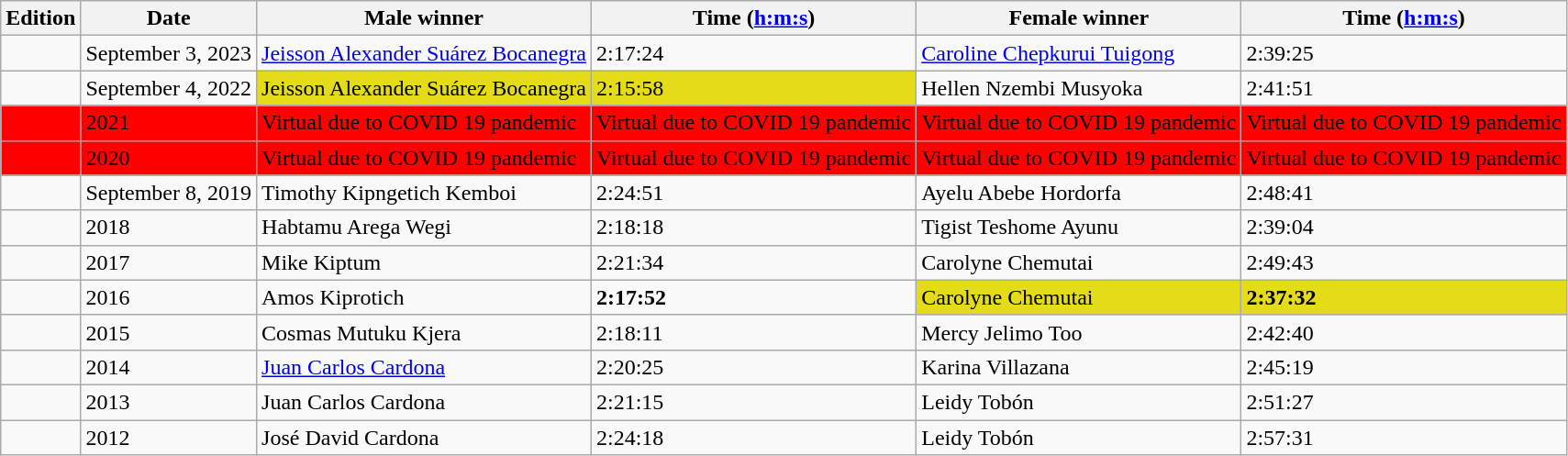<table class="wikitable sortable">
<tr>
<th>Edition</th>
<th>Date</th>
<th>Male winner</th>
<th>Time (<a href='#'>h:m:s</a>)</th>
<th>Female winner</th>
<th>Time (<a href='#'>h:m:s</a>)</th>
</tr>
<tr>
<td></td>
<td>September 3, 2023</td>
<td> <a href='#'>Jeisson Alexander Suárez Bocanegra</a></td>
<td>2:17:24</td>
<td> <a href='#'>Caroline Chepkurui Tuigong</a></td>
<td>2:39:25</td>
</tr>
<tr>
<td></td>
<td>September 4, 2022</td>
<td bgcolor="#E5DC19"> Jeisson Alexander Suárez Bocanegra</td>
<td bgcolor="#E5DC19">2:15:58</td>
<td> Hellen Nzembi Musyoka</td>
<td>2:41:51</td>
</tr>
<tr>
<td bgcolor="#FF0000"></td>
<td bgcolor="#FF0000">2021</td>
<td bgcolor="#FF0000">Virtual due to COVID 19 pandemic</td>
<td bgcolor="#FF0000">Virtual due to COVID 19 pandemic</td>
<td bgcolor="#FF0000">Virtual due to COVID 19 pandemic</td>
<td bgcolor="#FF0000">Virtual due to COVID 19 pandemic</td>
</tr>
<tr>
<td bgcolor="#FF0000"></td>
<td bgcolor="#FF0000">2020</td>
<td bgcolor="#FF0000">Virtual due to COVID 19 pandemic</td>
<td bgcolor="#FF0000">Virtual due to COVID 19 pandemic</td>
<td bgcolor="#FF0000">Virtual due to COVID 19 pandemic</td>
<td bgcolor="#FF0000">Virtual due to COVID 19 pandemic</td>
</tr>
<tr>
<td></td>
<td>September 8, 2019</td>
<td> Timothy Kipngetich Kemboi</td>
<td>2:24:51</td>
<td> Ayelu Abebe Hordorfa</td>
<td>2:48:41</td>
</tr>
<tr>
<td></td>
<td>2018</td>
<td> Habtamu Arega Wegi</td>
<td>2:18:18</td>
<td> Tigist Teshome Ayunu</td>
<td>2:39:04</td>
</tr>
<tr>
<td></td>
<td>2017</td>
<td> Mike Kiptum</td>
<td>2:21:34</td>
<td> Carolyne Chemutai</td>
<td>2:49:43</td>
</tr>
<tr>
<td></td>
<td>2016</td>
<td> Amos Kiprotich</td>
<td><strong>2:17:52</strong></td>
<td bgcolor="#E5DC19"> Carolyne Chemutai</td>
<td bgcolor="#E5DC19"><strong>2:37:32</strong></td>
</tr>
<tr>
<td></td>
<td>2015</td>
<td> Cosmas Mutuku Kjera</td>
<td>2:18:11</td>
<td> Mercy Jelimo Too</td>
<td>2:42:40</td>
</tr>
<tr>
<td></td>
<td>2014</td>
<td> <a href='#'>Juan Carlos Cardona</a></td>
<td>2:20:25</td>
<td> Karina Villazana</td>
<td>2:45:19</td>
</tr>
<tr>
<td></td>
<td>2013</td>
<td> Juan Carlos Cardona</td>
<td>2:21:15</td>
<td> Leidy Tobón</td>
<td>2:51:27</td>
</tr>
<tr>
<td></td>
<td>2012</td>
<td> José David Cardona</td>
<td>2:24:18</td>
<td> Leidy Tobón</td>
<td>2:57:31</td>
</tr>
</table>
